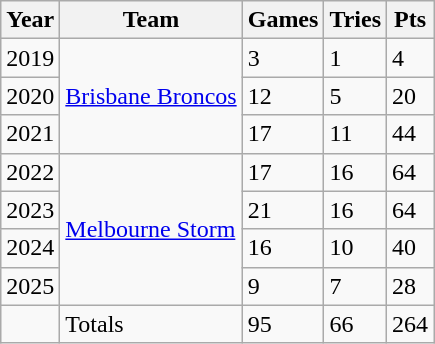<table class="wikitable">
<tr>
<th>Year</th>
<th>Team</th>
<th>Games</th>
<th>Tries</th>
<th>Pts</th>
</tr>
<tr>
<td>2019</td>
<td rowspan="3"> <a href='#'>Brisbane Broncos</a></td>
<td>3</td>
<td>1</td>
<td>4</td>
</tr>
<tr>
<td>2020</td>
<td>12</td>
<td>5</td>
<td>20</td>
</tr>
<tr>
<td>2021</td>
<td>17</td>
<td>11</td>
<td>44</td>
</tr>
<tr>
<td>2022</td>
<td rowspan="4"> <a href='#'>Melbourne Storm</a></td>
<td>17</td>
<td>16</td>
<td>64</td>
</tr>
<tr>
<td>2023</td>
<td>21</td>
<td>16</td>
<td>64</td>
</tr>
<tr>
<td>2024</td>
<td>16</td>
<td>10</td>
<td>40</td>
</tr>
<tr>
<td>2025</td>
<td>9</td>
<td>7</td>
<td>28</td>
</tr>
<tr>
<td></td>
<td>Totals</td>
<td>95</td>
<td>66</td>
<td>264</td>
</tr>
</table>
